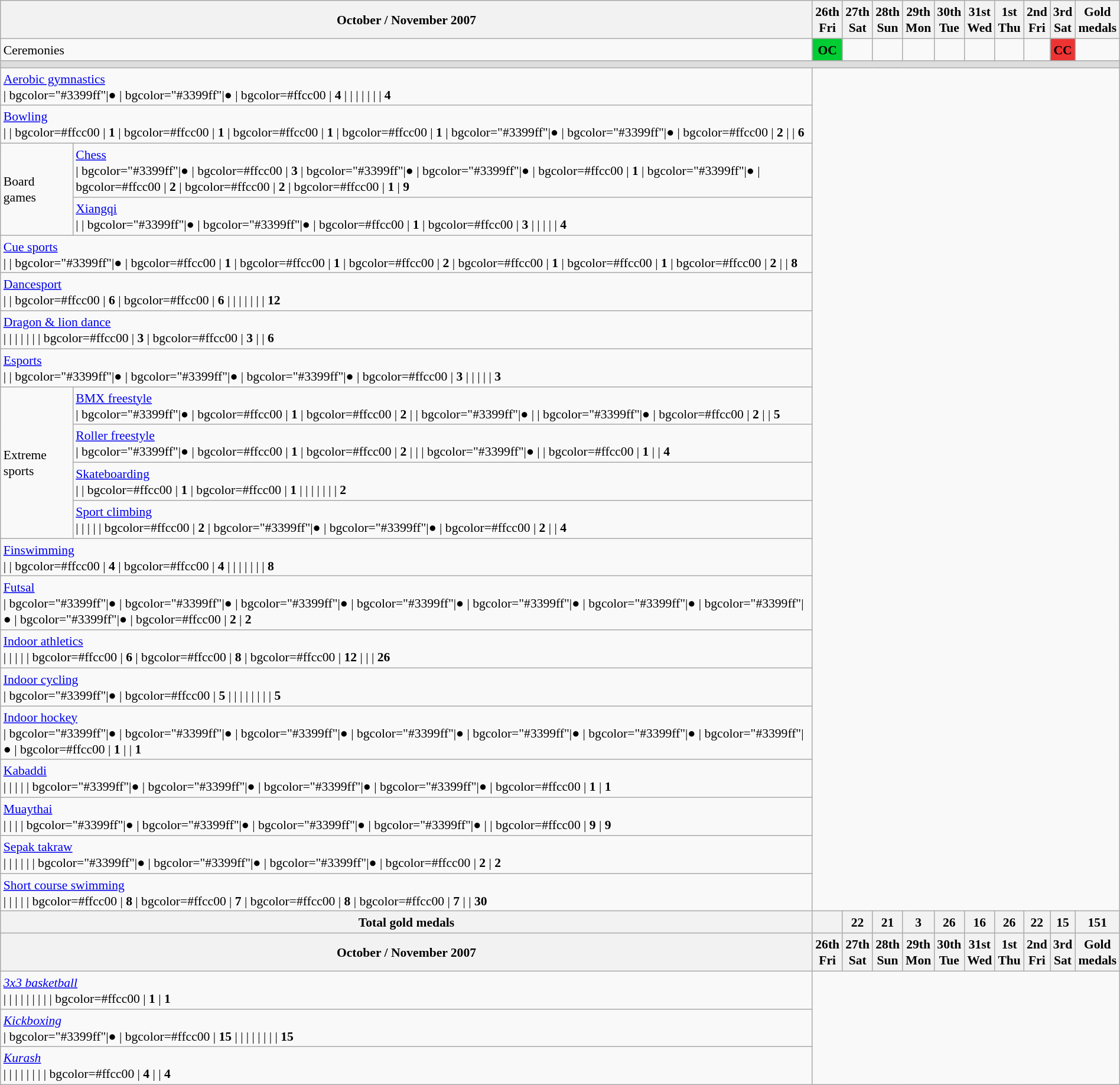<table class="wikitable" style="margin:0.5em auto; font-size:90%; line-height:1.25em;">
<tr>
<th colspan=2>October / November 2007</th>
<th>26th<br>Fri</th>
<th>27th<br>Sat</th>
<th>28th<br>Sun</th>
<th>29th<br>Mon</th>
<th>30th<br>Tue</th>
<th>31st<br>Wed</th>
<th>1st<br>Thu</th>
<th>2nd<br>Fri</th>
<th>3rd<br>Sat</th>
<th>Gold<br>medals</th>
</tr>
<tr>
<td colspan=2>Ceremonies</td>
<td bgcolor=#00cc33 align=center><strong>OC</strong></td>
<td></td>
<td></td>
<td></td>
<td></td>
<td></td>
<td></td>
<td></td>
<td bgcolor=#ee3333 align=center><strong>CC</strong></td>
<td></td>
</tr>
<tr bgcolor="#DDDDDD">
<td colspan=12 style="font-size:0.2em;line-height:1"> </td>
</tr>
<tr align="center">
<td colspan=2 align="left"> <a href='#'>Aerobic gymnastics</a><br>| bgcolor="#3399ff"|●
| bgcolor="#3399ff"|●
| bgcolor=#ffcc00 | <strong>4</strong>
|  
|  
| 
| 
| 
| 
| <strong>4</strong></td>
</tr>
<tr align="center">
<td colspan=2 align="left"> <a href='#'>Bowling</a><br>|  
| bgcolor=#ffcc00 | <strong>1 </strong>
| bgcolor=#ffcc00 | <strong>1</strong>
| bgcolor=#ffcc00 | <strong>1</strong>
| bgcolor=#ffcc00 | <strong>1</strong>
| bgcolor="#3399ff"|●
| bgcolor="#3399ff"|●
| bgcolor=#ffcc00 | <strong>2</strong>
| 
| <strong>6</strong></td>
</tr>
<tr align="center">
<td align="left" rowspan=2>Board games</td>
<td align="left"> <a href='#'>Chess</a><br>| bgcolor="#3399ff"|●
| bgcolor=#ffcc00 | <strong>3</strong>
| bgcolor="#3399ff"|●
| bgcolor="#3399ff"|●
| bgcolor=#ffcc00 | <strong>1</strong>
| bgcolor="#3399ff"|●
| bgcolor=#ffcc00 | <strong>2</strong>
| bgcolor=#ffcc00 | <strong>2</strong>
| bgcolor=#ffcc00 | <strong>1</strong>
| <strong>9</strong></td>
</tr>
<tr align="center">
<td align="left"> <a href='#'>Xiangqi</a><br>| 
| bgcolor="#3399ff"|●
| bgcolor="#3399ff"|●
| bgcolor=#ffcc00 | <strong>1</strong>
| bgcolor=#ffcc00 | <strong>3</strong>
| 
| 
| 
| 
| <strong>4</strong></td>
</tr>
<tr align="center">
<td colspan=2 align="left"> <a href='#'>Cue sports</a><br>| 
| bgcolor="#3399ff"|●
| bgcolor=#ffcc00 | <strong>1</strong>
| bgcolor=#ffcc00 | <strong>1</strong>
| bgcolor=#ffcc00 | <strong>2</strong>
| bgcolor=#ffcc00 | <strong>1</strong>
| bgcolor=#ffcc00 | <strong>1</strong>
| bgcolor=#ffcc00 | <strong>2</strong>
| 
| <strong>8</strong></td>
</tr>
<tr align="center">
<td colspan=2 align="left"> <a href='#'>Dancesport</a><br>| 
| bgcolor=#ffcc00 | <strong>6 </strong>
| bgcolor=#ffcc00 | <strong>6</strong>
|  
|  
| 
| 
| 
| 
| <strong>12</strong></td>
</tr>
<tr align="center">
<td colspan=2 align="left"> <a href='#'>Dragon & lion dance</a><br>| 
| 
| 
|  
|  
| 
| bgcolor=#ffcc00 | <strong>3</strong>
| bgcolor=#ffcc00 | <strong>3</strong>
| 
| <strong>6</strong></td>
</tr>
<tr align="center">
<td colspan=2 align="left"> <a href='#'>Esports</a><br>| 
| bgcolor="#3399ff"|●
| bgcolor="#3399ff"|●
| bgcolor="#3399ff"|●
| bgcolor=#ffcc00 | <strong>3</strong>
| 
| 
| 
| 
| <strong>3</strong></td>
</tr>
<tr align="center">
<td align="left" rowspan=4>Extreme sports</td>
<td align="left"> <a href='#'>BMX freestyle</a><br>| bgcolor="#3399ff"|●
| bgcolor=#ffcc00 | <strong>1 </strong>
| bgcolor=#ffcc00 | <strong>2</strong>
| 
| bgcolor="#3399ff"|●
| 
| bgcolor="#3399ff"|●
| bgcolor=#ffcc00 | <strong>2</strong>
| 
| <strong>5</strong></td>
</tr>
<tr align="center">
<td align="left"> <a href='#'>Roller freestyle</a><br>| bgcolor="#3399ff"|●
| bgcolor=#ffcc00 | <strong>1 </strong>
| bgcolor=#ffcc00 | <strong>2</strong>
| 
| 
| bgcolor="#3399ff"|●
| 
| bgcolor=#ffcc00 | <strong>1</strong>
| 
| <strong>4</strong></td>
</tr>
<tr align="center">
<td align="left"> <a href='#'>Skateboarding</a><br>| 
| bgcolor=#ffcc00 | <strong>1 </strong>
| bgcolor=#ffcc00 | <strong>1</strong>
| 
| 
| 
| 
| 
| 
| <strong>2</strong></td>
</tr>
<tr align="center">
<td align="left"> <a href='#'>Sport climbing</a><br>| 
| 
| 
| 
| bgcolor=#ffcc00 | <strong>2</strong>
| bgcolor="#3399ff"|●
| bgcolor="#3399ff"|●
| bgcolor=#ffcc00 | <strong>2</strong>
| 
| <strong>4</strong></td>
</tr>
<tr align="center">
<td colspan=2 align="left"> <a href='#'>Finswimming</a><br>| 
| bgcolor=#ffcc00 | <strong>4 </strong>
| bgcolor=#ffcc00 | <strong>4</strong>
|  
|  
| 
| 
| 
| 
| <strong>8</strong></td>
</tr>
<tr align="center">
<td colspan=2 align="left"> <a href='#'>Futsal</a><br>| bgcolor="#3399ff"|●
| bgcolor="#3399ff"|●
| bgcolor="#3399ff"|●
| bgcolor="#3399ff"|●
| bgcolor="#3399ff"|●
| bgcolor="#3399ff"|●
| bgcolor="#3399ff"|●
| bgcolor="#3399ff"|●
| bgcolor=#ffcc00 | <strong>2</strong>
| <strong>2</strong></td>
</tr>
<tr align="center">
<td colspan=2 align="left"> <a href='#'>Indoor athletics</a><br>| 
| 
| 
|  
| bgcolor=#ffcc00 | <strong>6</strong>
| bgcolor=#ffcc00 | <strong>8</strong>
| bgcolor=#ffcc00 | <strong>12</strong>
| 
| 
| <strong>26</strong></td>
</tr>
<tr align="center">
<td colspan=2 align="left"> <a href='#'>Indoor cycling</a><br>| bgcolor="#3399ff"|●
| bgcolor=#ffcc00 | <strong>5 </strong>
| 
|  
|  
| 
| 
| 
| 
| <strong>5</strong></td>
</tr>
<tr align="center">
<td colspan=2 align="left"> <a href='#'>Indoor hockey</a><br>| bgcolor="#3399ff"|●
| bgcolor="#3399ff"|●
| bgcolor="#3399ff"|●
| bgcolor="#3399ff"|●
| bgcolor="#3399ff"|●
| bgcolor="#3399ff"|●
| bgcolor="#3399ff"|●
| bgcolor=#ffcc00 | <strong>1</strong>
| 
| <strong>1</strong></td>
</tr>
<tr align="center">
<td colspan=2 align="left"> <a href='#'>Kabaddi</a><br>| 
| 
|
| 
| bgcolor="#3399ff"|●
| bgcolor="#3399ff"|●
| bgcolor="#3399ff"|●
| bgcolor="#3399ff"|●
| bgcolor=#ffcc00 | <strong>1</strong>
| <strong>1</strong></td>
</tr>
<tr align="center">
<td colspan=2 align="left"> <a href='#'>Muaythai</a><br>| 
| 
|
| bgcolor="#3399ff"|●
| bgcolor="#3399ff"|●
| bgcolor="#3399ff"|●
| bgcolor="#3399ff"|●
| 
| bgcolor=#ffcc00 | <strong>9</strong>
| <strong>9</strong></td>
</tr>
<tr align="center">
<td colspan=2 align="left"> <a href='#'>Sepak takraw</a><br>| 
| 
| 
| 
| 
| bgcolor="#3399ff"|●
| bgcolor="#3399ff"|●
| bgcolor="#3399ff"|●
| bgcolor=#ffcc00 | <strong>2</strong>
| <strong>2</strong></td>
</tr>
<tr align="center">
<td colspan=2 align="left"> <a href='#'>Short course swimming</a><br>| 
| 
| 
|  
| bgcolor=#ffcc00 | <strong>8</strong>
| bgcolor=#ffcc00 | <strong>7</strong>
| bgcolor=#ffcc00 | <strong>8</strong>
| bgcolor=#ffcc00 | <strong>7</strong>
| 
| <strong>30</strong></td>
</tr>
<tr>
<th colspan=2>Total gold medals</th>
<th></th>
<th>22</th>
<th>21</th>
<th>3</th>
<th>26</th>
<th>16</th>
<th>26</th>
<th>22</th>
<th>15</th>
<th>151</th>
</tr>
<tr>
<th colspan=2>October / November 2007</th>
<th>26th<br>Fri</th>
<th>27th<br>Sat</th>
<th>28th<br>Sun</th>
<th>29th<br>Mon</th>
<th>30th<br>Tue</th>
<th>31st<br>Wed</th>
<th>1st<br>Thu</th>
<th>2nd<br>Fri</th>
<th>3rd<br>Sat</th>
<th>Gold<br>medals</th>
</tr>
<tr align="center">
<td colspan=2 align="left"> <em><a href='#'>3x3 basketball</a></em><br>| 
| 
| 
|  
| 
| 
| 
| 
| bgcolor=#ffcc00 | <strong>1</strong>
| <strong>1</strong></td>
</tr>
<tr align="center">
<td colspan=2 align="left"> <em><a href='#'>Kickboxing</a></em><br>| bgcolor="#3399ff"|●
| bgcolor=#ffcc00 | <strong>15</strong>
| 
|  
| 
| 
| 
| 
| 
| <strong>15</strong></td>
</tr>
<tr align="center">
<td colspan=2 align="left"> <em><a href='#'>Kurash</a></em><br>| 
| 
| 
|  
| 
| 
| 
| bgcolor=#ffcc00 | <strong>4</strong>
| 
| <strong>4</strong></td>
</tr>
</table>
